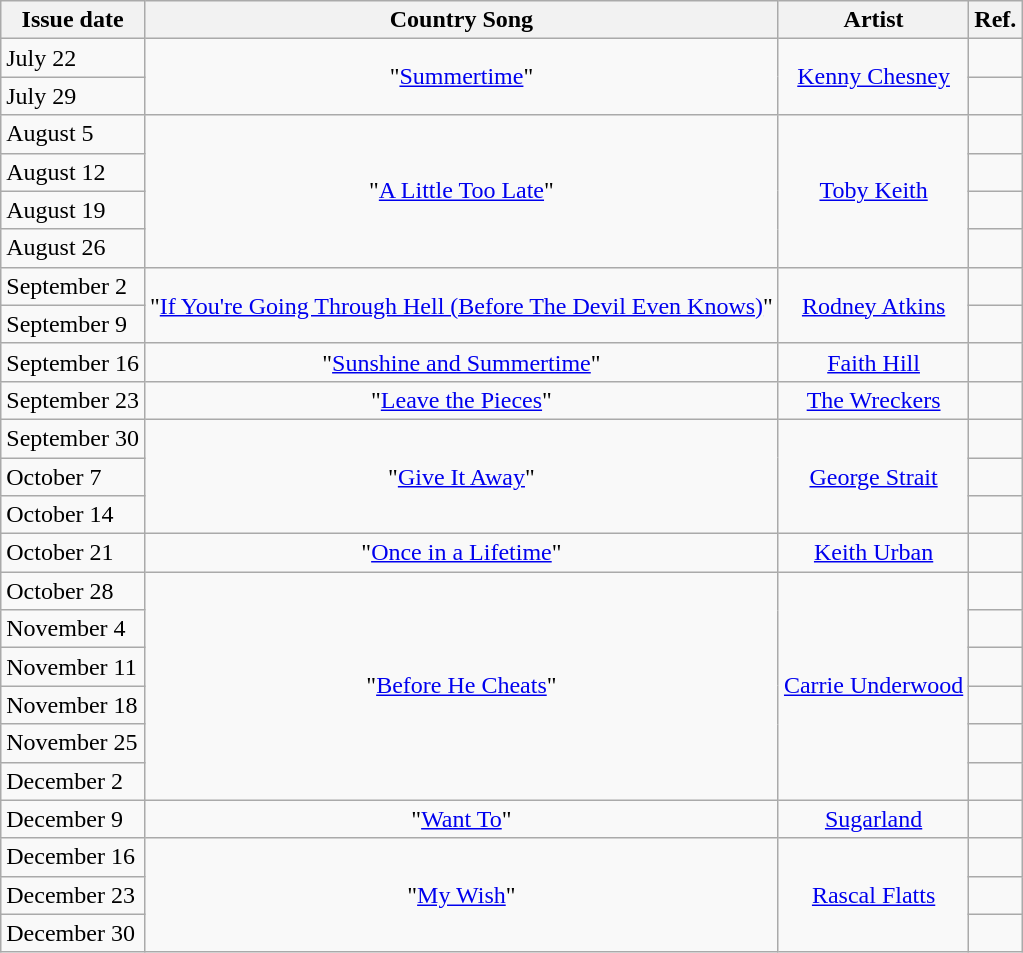<table class="wikitable">
<tr>
<th>Issue date</th>
<th>Country Song</th>
<th>Artist</th>
<th>Ref.</th>
</tr>
<tr>
<td>July 22</td>
<td align="center" rowspan="2">"<a href='#'>Summertime</a>"</td>
<td align="center" rowspan="2"><a href='#'>Kenny Chesney</a></td>
<td align="center"></td>
</tr>
<tr>
<td>July 29</td>
<td align="center"></td>
</tr>
<tr>
<td>August 5</td>
<td align="center" rowspan="4">"<a href='#'>A Little Too Late</a>"</td>
<td align="center" rowspan="4"><a href='#'>Toby Keith</a></td>
<td align="center"></td>
</tr>
<tr>
<td>August 12</td>
<td align="center"></td>
</tr>
<tr>
<td>August 19</td>
<td align="center"></td>
</tr>
<tr>
<td>August 26</td>
<td align="center"></td>
</tr>
<tr>
<td>September 2</td>
<td align="center" rowspan="2">"<a href='#'>If You're Going Through Hell (Before The Devil Even Knows)</a>"</td>
<td align="center" rowspan="2"><a href='#'>Rodney Atkins</a></td>
<td align="center"></td>
</tr>
<tr>
<td>September 9</td>
<td align="center"></td>
</tr>
<tr>
<td>September 16</td>
<td align="center">"<a href='#'>Sunshine and Summertime</a>"</td>
<td align="center"><a href='#'>Faith Hill</a></td>
<td align="center"></td>
</tr>
<tr>
<td>September 23</td>
<td align="center">"<a href='#'>Leave the Pieces</a>"</td>
<td align="center"><a href='#'>The Wreckers</a></td>
<td align="center"></td>
</tr>
<tr>
<td>September 30</td>
<td align="center" rowspan="3">"<a href='#'>Give It Away</a>"</td>
<td align="center" rowspan="3"><a href='#'>George Strait</a></td>
<td align="center"></td>
</tr>
<tr>
<td>October 7</td>
<td align="center"></td>
</tr>
<tr>
<td>October 14</td>
<td align="center"></td>
</tr>
<tr>
<td>October 21</td>
<td align="center">"<a href='#'>Once in a Lifetime</a>"</td>
<td align="center"><a href='#'>Keith Urban</a></td>
<td align="center"></td>
</tr>
<tr>
<td>October 28</td>
<td align="center" rowspan="6">"<a href='#'>Before He Cheats</a>"</td>
<td align="center" rowspan="6"><a href='#'>Carrie Underwood</a></td>
<td align="center"></td>
</tr>
<tr>
<td>November 4</td>
<td align="center"></td>
</tr>
<tr>
<td>November 11</td>
<td align="center"></td>
</tr>
<tr>
<td>November 18</td>
<td align="center"></td>
</tr>
<tr>
<td>November 25</td>
<td align="center"></td>
</tr>
<tr>
<td>December 2</td>
<td align="center"></td>
</tr>
<tr>
<td>December 9</td>
<td align="center">"<a href='#'>Want To</a>"</td>
<td align="center"><a href='#'>Sugarland</a></td>
<td align="center"></td>
</tr>
<tr>
<td>December 16</td>
<td align="center" rowspan="3">"<a href='#'>My Wish</a>"</td>
<td align="center" rowspan="3"><a href='#'>Rascal Flatts</a></td>
<td align="center"></td>
</tr>
<tr>
<td>December 23</td>
<td align="center"></td>
</tr>
<tr>
<td>December 30</td>
<td align="center"></td>
</tr>
</table>
